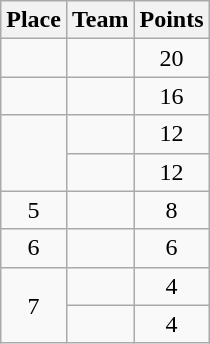<table class="wikitable" style="text-align:center; padding-bottom:0;">
<tr>
<th>Place</th>
<th style="text-align:left;">Team</th>
<th>Points</th>
</tr>
<tr>
<td></td>
<td align=left></td>
<td>20</td>
</tr>
<tr>
<td></td>
<td align=left></td>
<td>16</td>
</tr>
<tr>
<td rowspan=2></td>
<td align=left></td>
<td>12</td>
</tr>
<tr>
<td align=left></td>
<td>12</td>
</tr>
<tr>
<td>5</td>
<td align=left></td>
<td>8</td>
</tr>
<tr>
<td>6</td>
<td align=left></td>
<td>6</td>
</tr>
<tr>
<td rowspan=2>7</td>
<td align=left></td>
<td>4</td>
</tr>
<tr>
<td align=left></td>
<td>4</td>
</tr>
</table>
